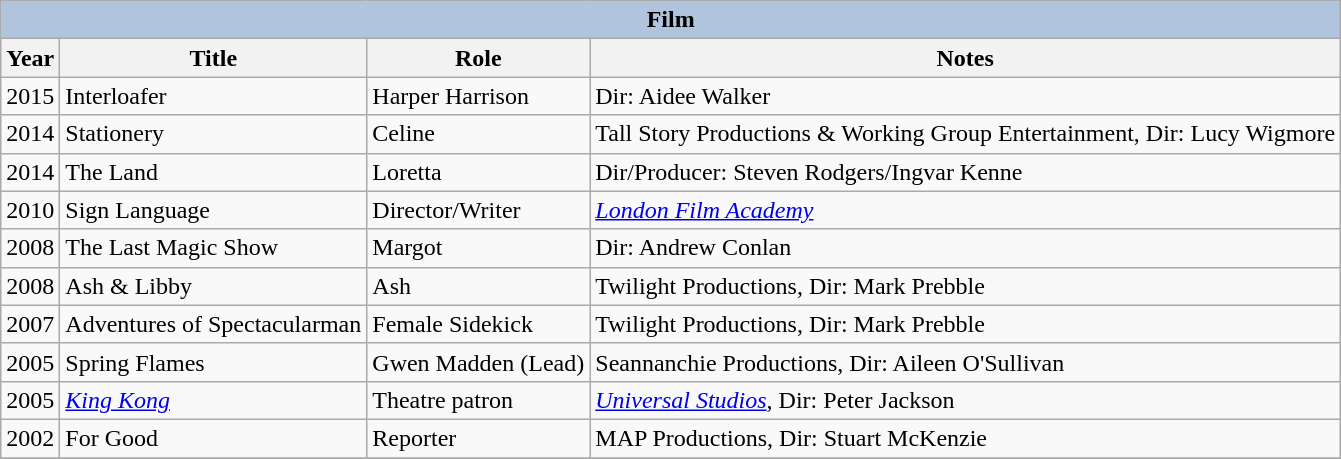<table class="wikitable" style="font-size: 100%;">
<tr>
<th colspan="4" style="background: LightSteelBlue;">Film</th>
</tr>
<tr>
<th>Year</th>
<th>Title</th>
<th>Role</th>
<th>Notes</th>
</tr>
<tr>
<td>2015</td>
<td>Interloafer</td>
<td>Harper Harrison</td>
<td>Dir: Aidee Walker</td>
</tr>
<tr>
<td>2014</td>
<td>Stationery</td>
<td>Celine</td>
<td>Tall Story Productions & Working Group Entertainment, Dir: Lucy Wigmore</td>
</tr>
<tr>
<td>2014</td>
<td>The Land</td>
<td>Loretta</td>
<td>Dir/Producer: Steven Rodgers/Ingvar Kenne</td>
</tr>
<tr>
<td>2010</td>
<td>Sign Language</td>
<td>Director/Writer</td>
<td><em><a href='#'>London Film Academy</a></em></td>
</tr>
<tr>
<td>2008</td>
<td>The Last Magic Show</td>
<td>Margot</td>
<td>Dir: Andrew Conlan</td>
</tr>
<tr>
<td>2008</td>
<td>Ash & Libby</td>
<td>Ash</td>
<td>Twilight Productions, Dir: Mark Prebble</td>
</tr>
<tr>
<td>2007</td>
<td>Adventures of Spectacularman</td>
<td>Female Sidekick</td>
<td>Twilight Productions, Dir: Mark Prebble</td>
</tr>
<tr>
<td>2005</td>
<td>Spring Flames</td>
<td>Gwen Madden (Lead)</td>
<td>Seannanchie Productions, Dir: Aileen O'Sullivan</td>
</tr>
<tr>
<td>2005</td>
<td><em><a href='#'>King Kong</a></em></td>
<td>Theatre patron</td>
<td><em><a href='#'>Universal Studios</a></em>, Dir: Peter Jackson</td>
</tr>
<tr>
<td>2002</td>
<td>For Good</td>
<td>Reporter</td>
<td>MAP Productions, Dir: Stuart McKenzie</td>
</tr>
<tr>
</tr>
</table>
